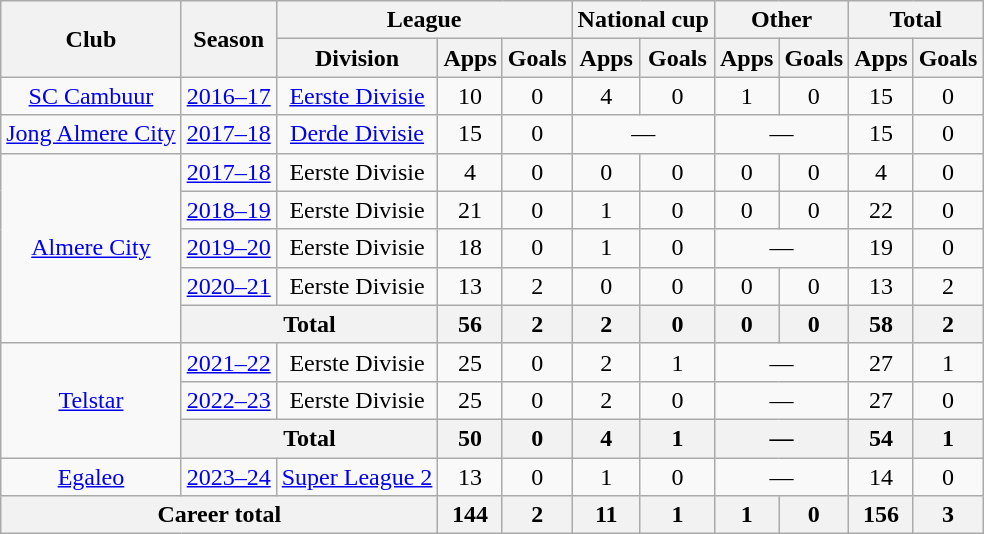<table class="wikitable" style="text-align:center">
<tr>
<th rowspan="2">Club</th>
<th rowspan="2">Season</th>
<th colspan="3">League</th>
<th colspan="2">National cup</th>
<th colspan="2">Other</th>
<th colspan="2">Total</th>
</tr>
<tr>
<th>Division</th>
<th>Apps</th>
<th>Goals</th>
<th>Apps</th>
<th>Goals</th>
<th>Apps</th>
<th>Goals</th>
<th>Apps</th>
<th>Goals</th>
</tr>
<tr>
<td><a href='#'>SC Cambuur</a></td>
<td><a href='#'>2016–17</a></td>
<td><a href='#'>Eerste Divisie</a></td>
<td>10</td>
<td>0</td>
<td>4</td>
<td>0</td>
<td>1</td>
<td>0</td>
<td>15</td>
<td>0</td>
</tr>
<tr>
<td><a href='#'>Jong Almere City</a></td>
<td><a href='#'>2017–18</a></td>
<td><a href='#'>Derde Divisie</a></td>
<td>15</td>
<td>0</td>
<td colspan="2">—</td>
<td colspan="2">—</td>
<td>15</td>
<td>0</td>
</tr>
<tr>
<td rowspan="5"><a href='#'>Almere City</a></td>
<td><a href='#'>2017–18</a></td>
<td>Eerste Divisie</td>
<td>4</td>
<td>0</td>
<td>0</td>
<td>0</td>
<td>0</td>
<td>0</td>
<td>4</td>
<td>0</td>
</tr>
<tr>
<td><a href='#'>2018–19</a></td>
<td>Eerste Divisie</td>
<td>21</td>
<td>0</td>
<td>1</td>
<td>0</td>
<td>0</td>
<td>0</td>
<td>22</td>
<td>0</td>
</tr>
<tr>
<td><a href='#'>2019–20</a></td>
<td>Eerste Divisie</td>
<td>18</td>
<td>0</td>
<td>1</td>
<td>0</td>
<td colspan="2">—</td>
<td>19</td>
<td>0</td>
</tr>
<tr>
<td><a href='#'>2020–21</a></td>
<td>Eerste Divisie</td>
<td>13</td>
<td>2</td>
<td>0</td>
<td>0</td>
<td>0</td>
<td>0</td>
<td>13</td>
<td>2</td>
</tr>
<tr>
<th colspan="2">Total</th>
<th>56</th>
<th>2</th>
<th>2</th>
<th>0</th>
<th>0</th>
<th>0</th>
<th>58</th>
<th>2</th>
</tr>
<tr>
<td rowspan="3"><a href='#'>Telstar</a></td>
<td><a href='#'>2021–22</a></td>
<td>Eerste Divisie</td>
<td>25</td>
<td>0</td>
<td>2</td>
<td>1</td>
<td colspan="2">—</td>
<td>27</td>
<td>1</td>
</tr>
<tr>
<td><a href='#'>2022–23</a></td>
<td>Eerste Divisie</td>
<td>25</td>
<td>0</td>
<td>2</td>
<td>0</td>
<td colspan="2">—</td>
<td>27</td>
<td>0</td>
</tr>
<tr>
<th colspan="2">Total</th>
<th>50</th>
<th>0</th>
<th>4</th>
<th>1</th>
<th colspan="2">—</th>
<th>54</th>
<th>1</th>
</tr>
<tr>
<td><a href='#'>Egaleo</a></td>
<td><a href='#'>2023–24</a></td>
<td><a href='#'>Super League 2</a></td>
<td>13</td>
<td>0</td>
<td>1</td>
<td>0</td>
<td colspan="2">—</td>
<td>14</td>
<td>0</td>
</tr>
<tr>
<th colspan="3">Career total</th>
<th>144</th>
<th>2</th>
<th>11</th>
<th>1</th>
<th>1</th>
<th>0</th>
<th>156</th>
<th>3</th>
</tr>
</table>
